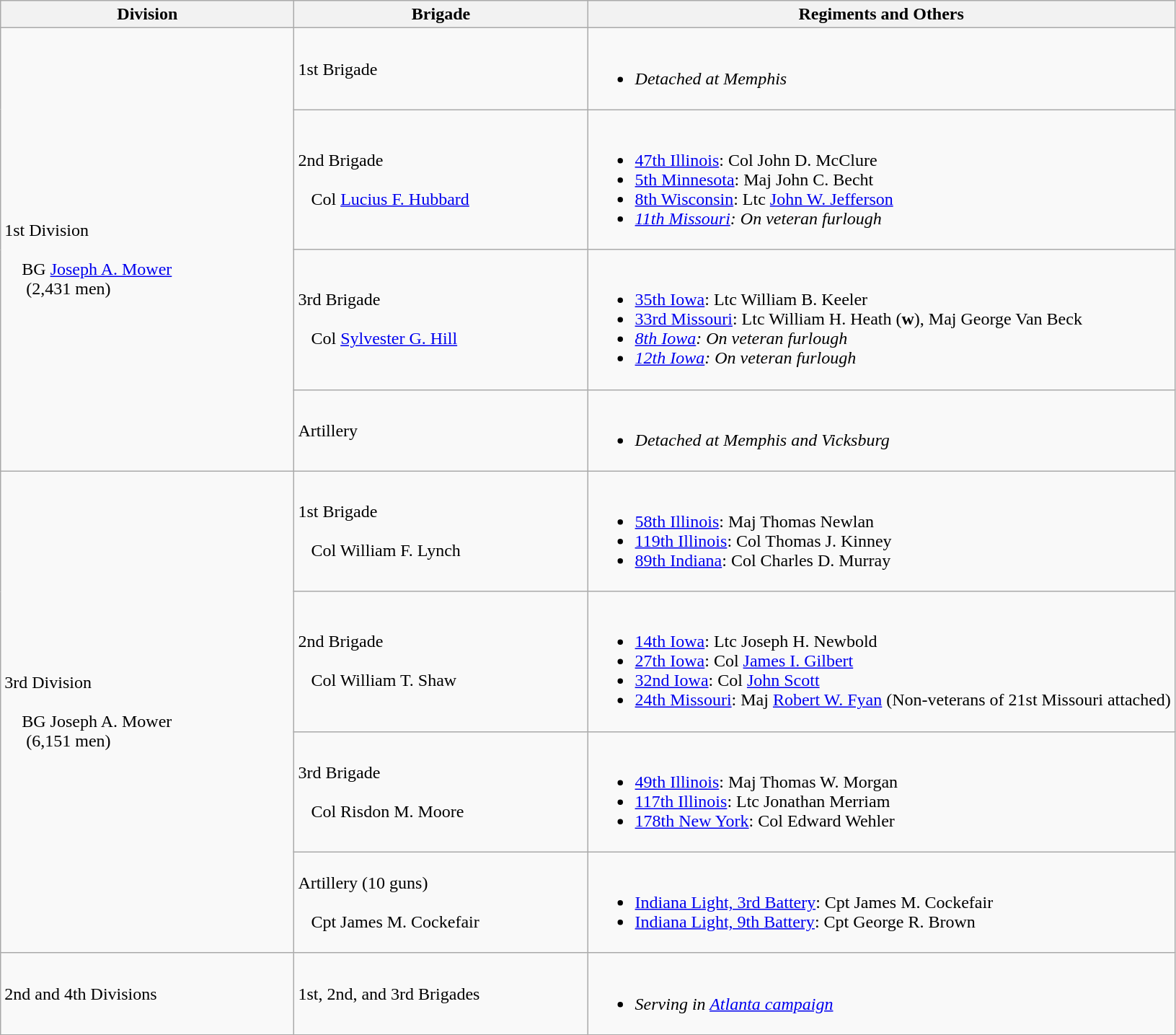<table class="wikitable">
<tr>
<th width="25%">Division</th>
<th width="25%">Brigade</th>
<th>Regiments and Others</th>
</tr>
<tr>
<td rowspan="4"><br>1st Division<br><br>    BG <a href='#'>Joseph A. Mower</a>
<br>     (2,431 men)</td>
<td>1st Brigade</td>
<td><br><ul><li><em>Detached at Memphis</em></li></ul></td>
</tr>
<tr>
<td>2nd Brigade<br><br>  
Col <a href='#'>Lucius F. Hubbard</a></td>
<td><br><ul><li><a href='#'>47th Illinois</a>: Col John D. McClure</li><li><a href='#'>5th Minnesota</a>: Maj John C. Becht</li><li><a href='#'>8th Wisconsin</a>: Ltc <a href='#'>John W. Jefferson</a></li><li><em><a href='#'>11th Missouri</a>: On veteran furlough</em></li></ul></td>
</tr>
<tr>
<td>3rd Brigade<br><br>  
Col <a href='#'>Sylvester G. Hill</a></td>
<td><br><ul><li><a href='#'>35th Iowa</a>: Ltc William B. Keeler</li><li><a href='#'>33rd Missouri</a>: Ltc William H. Heath (<strong>w</strong>), Maj George Van Beck</li><li><em><a href='#'>8th Iowa</a>: On veteran furlough</em></li><li><em><a href='#'>12th Iowa</a>: On veteran furlough</em></li></ul></td>
</tr>
<tr>
<td>Artillery</td>
<td><br><ul><li><em>Detached at Memphis and Vicksburg</em></li></ul></td>
</tr>
<tr>
<td rowspan="4">3rd Division<br><br>    BG Joseph A. Mower
<br>     (6,151 men)</td>
<td>1st Brigade<br><br>  
Col William F. Lynch</td>
<td><br><ul><li><a href='#'>58th Illinois</a>: Maj Thomas Newlan</li><li><a href='#'>119th Illinois</a>: Col Thomas J. Kinney</li><li><a href='#'>89th Indiana</a>: Col Charles D. Murray</li></ul></td>
</tr>
<tr>
<td>2nd Brigade<br><br>  
Col William T. Shaw</td>
<td><br><ul><li><a href='#'>14th Iowa</a>: Ltc Joseph H. Newbold</li><li><a href='#'>27th Iowa</a>: Col <a href='#'>James I. Gilbert</a></li><li><a href='#'>32nd Iowa</a>: Col <a href='#'>John Scott</a></li><li><a href='#'>24th Missouri</a>: Maj <a href='#'>Robert W. Fyan</a> (Non-veterans of 21st Missouri attached)</li></ul></td>
</tr>
<tr>
<td>3rd Brigade<br><br>  
Col Risdon M. Moore</td>
<td><br><ul><li><a href='#'>49th Illinois</a>: Maj Thomas W. Morgan</li><li><a href='#'>117th Illinois</a>: Ltc Jonathan Merriam</li><li><a href='#'>178th New York</a>: Col Edward Wehler</li></ul></td>
</tr>
<tr>
<td>Artillery (10 guns)<br><br>  
Cpt James M. Cockefair</td>
<td><br><ul><li><a href='#'>Indiana Light, 3rd Battery</a>: Cpt James M. Cockefair</li><li><a href='#'>Indiana Light, 9th Battery</a>: Cpt George R. Brown</li></ul></td>
</tr>
<tr>
<td rowspan=1>2nd and 4th Divisions</td>
<td>1st, 2nd, and 3rd Brigades</td>
<td><br><ul><li><em>Serving in <a href='#'>Atlanta campaign</a></em></li></ul></td>
</tr>
</table>
